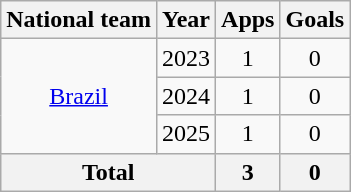<table class=wikitable style=text-align:center>
<tr>
<th>National team</th>
<th>Year</th>
<th>Apps</th>
<th>Goals</th>
</tr>
<tr>
<td rowspan="3"><a href='#'>Brazil</a></td>
<td>2023</td>
<td>1</td>
<td>0</td>
</tr>
<tr>
<td>2024</td>
<td>1</td>
<td>0</td>
</tr>
<tr>
<td>2025</td>
<td>1</td>
<td>0</td>
</tr>
<tr>
<th colspan="2">Total</th>
<th>3</th>
<th>0</th>
</tr>
</table>
